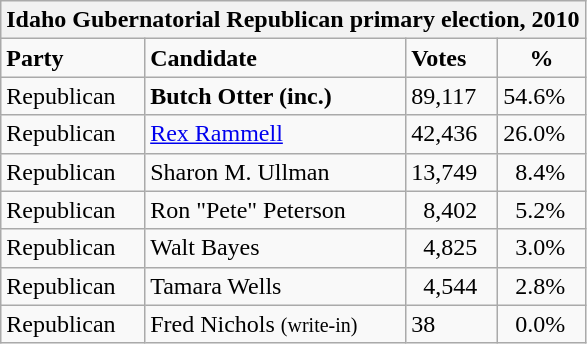<table class="wikitable">
<tr>
<th colspan="4">Idaho Gubernatorial Republican primary election, 2010</th>
</tr>
<tr>
<td><strong>Party</strong></td>
<td><strong>Candidate</strong></td>
<td><strong>Votes</strong></td>
<td align=center><strong>%</strong></td>
</tr>
<tr>
<td>Republican</td>
<td><strong>Butch Otter (inc.)</strong></td>
<td>89,117</td>
<td>54.6%</td>
</tr>
<tr>
<td>Republican</td>
<td><a href='#'>Rex Rammell</a></td>
<td>42,436</td>
<td>26.0%</td>
</tr>
<tr>
<td>Republican</td>
<td>Sharon M. Ullman</td>
<td>13,749</td>
<td>  8.4%</td>
</tr>
<tr>
<td>Republican</td>
<td>Ron "Pete" Peterson</td>
<td>  8,402</td>
<td>  5.2%</td>
</tr>
<tr>
<td>Republican</td>
<td>Walt Bayes</td>
<td>  4,825</td>
<td>  3.0%</td>
</tr>
<tr>
<td>Republican</td>
<td>Tamara Wells</td>
<td>  4,544</td>
<td>  2.8%</td>
</tr>
<tr>
<td>Republican</td>
<td>Fred Nichols <small>(write-in)</small></td>
<td>38</td>
<td>  0.0%</td>
</tr>
</table>
